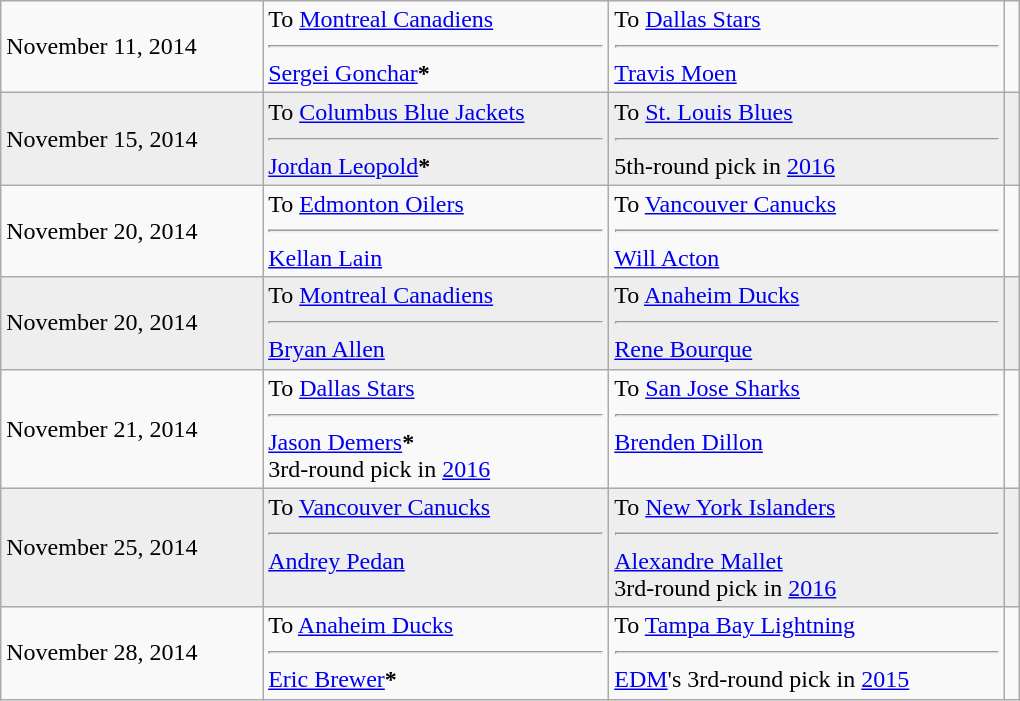<table class="wikitable" style="border:1px solid #999999; width:680px;">
<tr>
<td>November 11, 2014</td>
<td valign="top">To <a href='#'>Montreal Canadiens</a><hr><a href='#'>Sergei Gonchar</a><span><strong>*</strong></span></td>
<td valign="top">To <a href='#'>Dallas Stars</a><hr><a href='#'>Travis Moen</a></td>
<td></td>
</tr>
<tr bgcolor="eeeeee">
<td>November 15, 2014</td>
<td valign="top">To <a href='#'>Columbus Blue Jackets</a><hr><a href='#'>Jordan Leopold</a><span><strong>*</strong></span></td>
<td valign="top">To <a href='#'>St. Louis Blues</a><hr>5th-round pick in <a href='#'>2016</a></td>
<td></td>
</tr>
<tr>
<td>November 20, 2014</td>
<td valign="top">To <a href='#'>Edmonton Oilers</a><hr><a href='#'>Kellan Lain</a></td>
<td valign="top">To <a href='#'>Vancouver Canucks</a><hr><a href='#'>Will Acton</a></td>
<td></td>
</tr>
<tr bgcolor="eeeeee">
<td>November 20, 2014</td>
<td valign="top">To <a href='#'>Montreal Canadiens</a><hr><a href='#'>Bryan Allen</a></td>
<td valign="top">To <a href='#'>Anaheim Ducks</a><hr><a href='#'>Rene Bourque</a></td>
<td></td>
</tr>
<tr>
<td>November 21, 2014</td>
<td valign="top">To <a href='#'>Dallas Stars</a><hr><a href='#'>Jason Demers</a><span><strong>*</strong></span><br>3rd-round pick in <a href='#'>2016</a></td>
<td valign="top">To <a href='#'>San Jose Sharks</a><hr><a href='#'>Brenden Dillon</a></td>
<td></td>
</tr>
<tr bgcolor="eeeeee">
<td>November 25, 2014</td>
<td valign="top">To <a href='#'>Vancouver Canucks</a><hr><a href='#'>Andrey Pedan</a></td>
<td valign="top">To <a href='#'>New York Islanders</a><hr><a href='#'>Alexandre Mallet</a><br>3rd-round pick in <a href='#'>2016</a></td>
<td></td>
</tr>
<tr>
<td>November 28, 2014</td>
<td valign="top">To <a href='#'>Anaheim Ducks</a><hr><a href='#'>Eric Brewer</a><span><strong>*</strong></span></td>
<td valign="top">To <a href='#'>Tampa Bay Lightning</a><hr><a href='#'>EDM</a>'s 3rd-round pick in <a href='#'>2015</a></td>
<td></td>
</tr>
</table>
